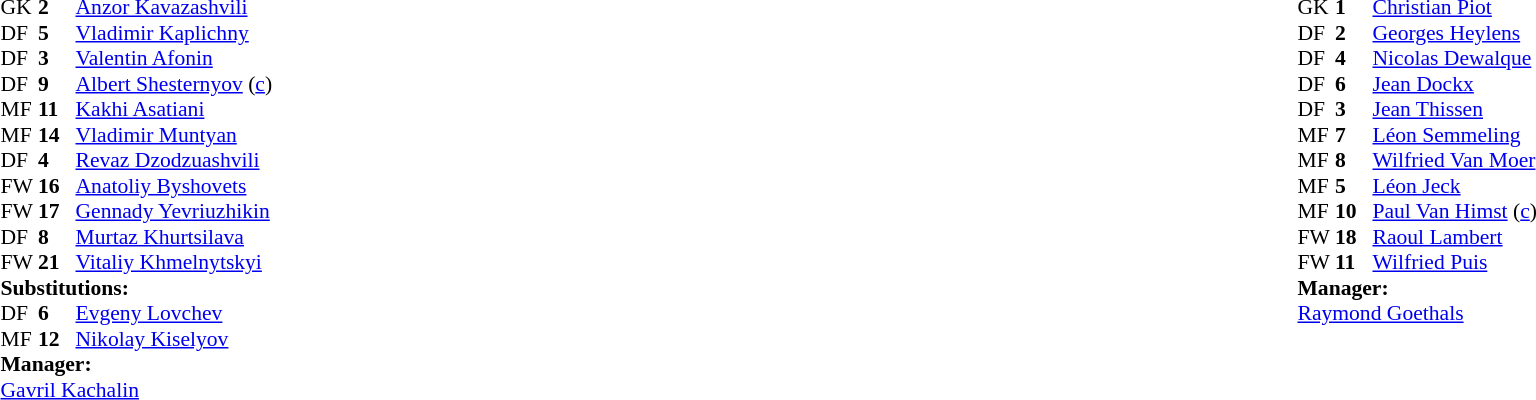<table width="100%">
<tr>
<td valign="top" width="50%"><br><table style="font-size: 90%" cellspacing="0" cellpadding="0">
<tr>
<td colspan="4"></td>
</tr>
<tr>
<th width="25"></th>
<th width="25"></th>
</tr>
<tr>
<td>GK</td>
<td><strong>2</strong></td>
<td><a href='#'>Anzor Kavazashvili</a></td>
</tr>
<tr>
<td>DF</td>
<td><strong>5</strong></td>
<td><a href='#'>Vladimir Kaplichny</a></td>
<td></td>
<td></td>
</tr>
<tr>
<td>DF</td>
<td><strong>3</strong></td>
<td><a href='#'>Valentin Afonin</a></td>
</tr>
<tr>
<td>DF</td>
<td><strong>9</strong></td>
<td><a href='#'>Albert Shesternyov</a> (<a href='#'>c</a>)</td>
</tr>
<tr>
<td>MF</td>
<td><strong>11</strong></td>
<td><a href='#'>Kakhi Asatiani</a></td>
</tr>
<tr>
<td>MF</td>
<td><strong>14</strong></td>
<td><a href='#'>Vladimir Muntyan</a></td>
</tr>
<tr>
<td>DF</td>
<td><strong>4</strong></td>
<td><a href='#'>Revaz Dzodzuashvili</a></td>
<td></td>
<td></td>
</tr>
<tr>
<td>FW</td>
<td><strong>16</strong></td>
<td><a href='#'>Anatoliy Byshovets</a></td>
</tr>
<tr>
<td>FW</td>
<td><strong>17</strong></td>
<td><a href='#'>Gennady Yevriuzhikin</a></td>
</tr>
<tr>
<td>DF</td>
<td><strong>8</strong></td>
<td><a href='#'>Murtaz Khurtsilava</a></td>
</tr>
<tr>
<td>FW</td>
<td><strong>21</strong></td>
<td><a href='#'>Vitaliy Khmelnytskyi</a></td>
</tr>
<tr>
<td colspan=3><strong>Substitutions:</strong></td>
</tr>
<tr>
<td>DF</td>
<td><strong>6</strong></td>
<td><a href='#'>Evgeny Lovchev</a></td>
<td></td>
<td></td>
</tr>
<tr>
<td>MF</td>
<td><strong>12</strong></td>
<td><a href='#'>Nikolay Kiselyov</a></td>
<td></td>
<td></td>
</tr>
<tr>
<td colspan=3><strong>Manager:</strong></td>
</tr>
<tr>
<td colspan="4"><a href='#'>Gavril Kachalin</a></td>
</tr>
</table>
</td>
<td valign="top" width="50%"><br><table style="font-size: 90%" cellspacing="0" cellpadding="0" align=center>
<tr>
<td colspan="4"></td>
</tr>
<tr>
<th width="25"></th>
<th width="25"></th>
</tr>
<tr>
<td>GK</td>
<td><strong>1</strong></td>
<td><a href='#'>Christian Piot</a></td>
</tr>
<tr>
<td>DF</td>
<td><strong>2</strong></td>
<td><a href='#'>Georges Heylens</a></td>
</tr>
<tr>
<td>DF</td>
<td><strong>4</strong></td>
<td><a href='#'>Nicolas Dewalque</a></td>
</tr>
<tr>
<td>DF</td>
<td><strong>6</strong></td>
<td><a href='#'>Jean Dockx</a></td>
</tr>
<tr>
<td>DF</td>
<td><strong>3</strong></td>
<td><a href='#'>Jean Thissen</a></td>
</tr>
<tr>
<td>MF</td>
<td><strong>7</strong></td>
<td><a href='#'>Léon Semmeling</a></td>
</tr>
<tr>
<td>MF</td>
<td><strong>8</strong></td>
<td><a href='#'>Wilfried Van Moer</a></td>
</tr>
<tr>
<td>MF</td>
<td><strong>5</strong></td>
<td><a href='#'>Léon Jeck</a></td>
</tr>
<tr>
<td>MF</td>
<td><strong>10</strong></td>
<td><a href='#'>Paul Van Himst</a> (<a href='#'>c</a>)</td>
</tr>
<tr>
<td>FW</td>
<td><strong>18</strong></td>
<td><a href='#'>Raoul Lambert</a></td>
</tr>
<tr>
<td>FW</td>
<td><strong>11</strong></td>
<td><a href='#'>Wilfried Puis</a></td>
</tr>
<tr>
<td colspan=3><strong>Manager:</strong></td>
</tr>
<tr>
<td colspan="4"><a href='#'>Raymond Goethals</a></td>
</tr>
</table>
</td>
</tr>
</table>
